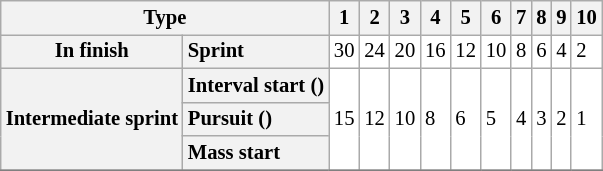<table class="wikitable plainrowheaders" style="background:#fff; font-size:86%; line-height:16px; border:grey solid 1px; border-collapse:collapse;">
<tr>
<th scope="col" colspan="2">Type</th>
<th scope="col">1</th>
<th scope="col">2</th>
<th scope="col">3</th>
<th scope="col">4</th>
<th scope="col">5</th>
<th scope="col">6</th>
<th scope="col">7</th>
<th scope="col">8</th>
<th scope="col">9</th>
<th scope="col">10</th>
</tr>
<tr>
<th scope="row">In finish</th>
<th scope="row" style="text-align:left;">Sprint</th>
<td>30</td>
<td>24</td>
<td>20</td>
<td>16</td>
<td>12</td>
<td>10</td>
<td>8</td>
<td>6</td>
<td>4</td>
<td>2</td>
</tr>
<tr>
<th scope="row" rowspan=3>Intermediate sprint</th>
<th scope="row"  style="text-align:left;">Interval start ()</th>
<td rowspan=3>15</td>
<td rowspan=3>12</td>
<td rowspan=3>10</td>
<td rowspan=3>8</td>
<td rowspan=3>6</td>
<td rowspan=3>5</td>
<td rowspan=3>4</td>
<td rowspan=3>3</td>
<td rowspan=3>2</td>
<td rowspan=3>1</td>
</tr>
<tr>
<th scope="row" style="text-align:left;">Pursuit ()</th>
</tr>
<tr>
<th scope="row" style="text-align:left;">Mass start</th>
</tr>
<tr>
</tr>
</table>
